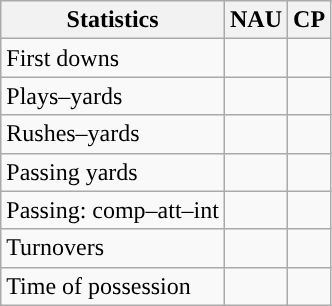<table class="wikitable" style="float:left">
<tr>
<th>Statistics</th>
<th>NAU</th>
<th>CP</th>
</tr>
<tr>
<td>First downs</td>
<td></td>
<td></td>
</tr>
<tr>
<td>Plays–yards</td>
<td></td>
<td></td>
</tr>
<tr>
<td>Rushes–yards</td>
<td></td>
<td></td>
</tr>
<tr>
<td>Passing yards</td>
<td></td>
<td></td>
</tr>
<tr>
<td>Passing: comp–att–int</td>
<td></td>
<td></td>
</tr>
<tr>
<td>Turnovers</td>
<td></td>
<td></td>
</tr>
<tr>
<td>Time of possession</td>
<td></td>
<td></td>
</tr>
</table>
